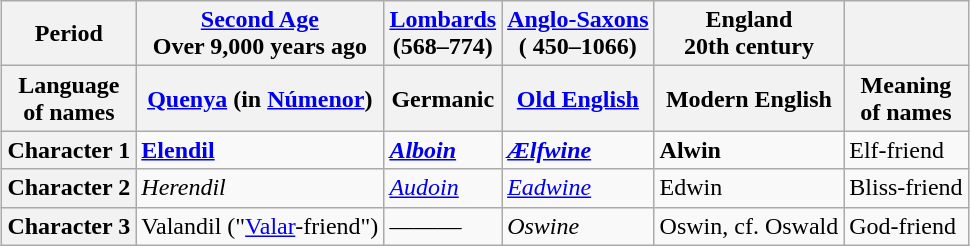<table class="wikitable" style="margin: 1em auto;">
<tr>
<th>Period</th>
<th><a href='#'>Second Age</a><br>Over 9,000 years ago</th>
<th><a href='#'>Lombards</a><br>(568–774)</th>
<th><a href='#'>Anglo-Saxons</a><br>( 450–1066)</th>
<th>England<br>20th century</th>
<th></th>
</tr>
<tr>
<th>Language<br>of names</th>
<th><a href='#'>Quenya</a> (in <a href='#'>Númenor</a>)</th>
<th>Germanic</th>
<th><a href='#'>Old English</a></th>
<th>Modern English</th>
<th>Meaning<br>of names</th>
</tr>
<tr>
<th>Character 1</th>
<td><strong><a href='#'>Elendil</a></strong></td>
<td><strong><em><a href='#'>Alboin</a></em></strong></td>
<td><strong><em><a href='#'>Ælfwine</a></em></strong></td>
<td><strong>Alwin</strong></td>
<td>Elf-friend</td>
</tr>
<tr>
<th>Character 2</th>
<td><em>Herendil</em></td>
<td><em><a href='#'>Audoin</a></em></td>
<td><em><a href='#'>Eadwine</a></em></td>
<td>Edwin</td>
<td>Bliss-friend</td>
</tr>
<tr>
<th>Character 3</th>
<td>Valandil ("<a href='#'>Valar</a>-friend")</td>
<td>———</td>
<td><em>Oswine</em></td>
<td>Oswin, cf. Oswald</td>
<td>God-friend</td>
</tr>
</table>
